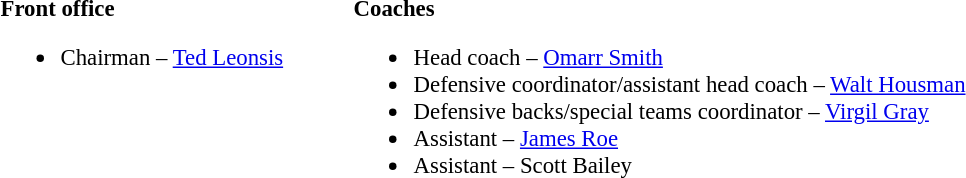<table class="toccolours" style="text-align: left;">
<tr>
<td colspan=7 align="right"></td>
</tr>
<tr>
<td valign="top"></td>
<td style="font-size: 95%;" valign="top"><strong>Front office</strong><br><ul><li>Chairman – <a href='#'>Ted Leonsis</a></li></ul></td>
<td width="35"> </td>
<td valign="top"></td>
<td style="font-size: 95%;" valign="top"><strong>Coaches</strong><br><ul><li>Head coach – <a href='#'>Omarr Smith</a></li><li>Defensive coordinator/assistant head coach – <a href='#'>Walt Housman</a></li><li>Defensive backs/special teams coordinator – <a href='#'>Virgil Gray</a></li><li>Assistant – <a href='#'>James Roe</a></li><li>Assistant – Scott Bailey</li></ul></td>
</tr>
</table>
